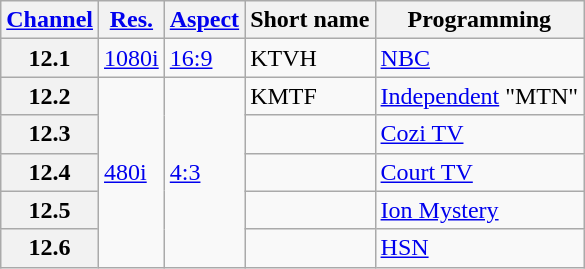<table class="wikitable">
<tr>
<th scope = "col"><a href='#'>Channel</a></th>
<th scope = "col"><a href='#'>Res.</a></th>
<th scope = "col"><a href='#'>Aspect</a></th>
<th scope = "col">Short name</th>
<th scope = "col">Programming</th>
</tr>
<tr>
<th scope = "row">12.1</th>
<td><a href='#'>1080i</a></td>
<td><a href='#'>16:9</a></td>
<td>KTVH</td>
<td><a href='#'>NBC</a></td>
</tr>
<tr>
<th scope = "row">12.2</th>
<td rowspan=5><a href='#'>480i</a></td>
<td rowspan=5><a href='#'>4:3</a></td>
<td>KMTF</td>
<td><a href='#'>Independent</a> "MTN"</td>
</tr>
<tr>
<th scope = "row">12.3</th>
<td></td>
<td><a href='#'>Cozi TV</a></td>
</tr>
<tr>
<th scope = "row">12.4</th>
<td></td>
<td><a href='#'>Court TV</a></td>
</tr>
<tr>
<th scope = "row">12.5</th>
<td></td>
<td><a href='#'>Ion Mystery</a></td>
</tr>
<tr>
<th scope = "row">12.6</th>
<td></td>
<td><a href='#'>HSN</a></td>
</tr>
</table>
